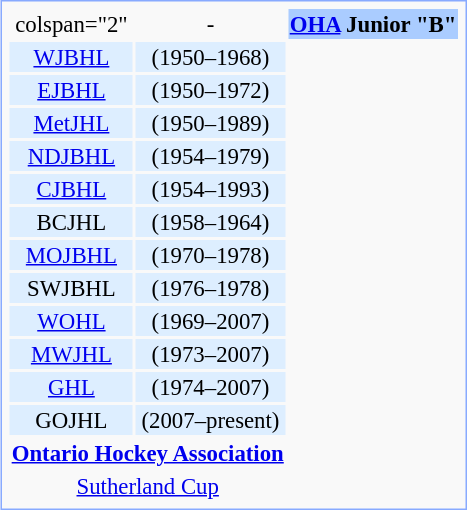<table class="infobox" style=" text-align:center; border:1px solid #8Af; font-size: 95%;">
<tr>
<td>colspan="2"</td>
<td>-</td>
<th colspan="2" style="background-color:#acf;"><a href='#'>OHA</a> Junior "B"</th>
</tr>
<tr style="background-color:#def;">
<td><a href='#'>WJBHL</a></td>
<td>(1950–1968)</td>
</tr>
<tr style="background-color:#def;">
<td><a href='#'>EJBHL</a></td>
<td>(1950–1972)</td>
</tr>
<tr style="background-color:#def;">
<td><a href='#'>MetJHL</a></td>
<td>(1950–1989)</td>
</tr>
<tr style="background-color:#def;">
<td><a href='#'>NDJBHL</a></td>
<td>(1954–1979)</td>
</tr>
<tr style="background-color:#def;">
<td><a href='#'>CJBHL</a></td>
<td>(1954–1993)</td>
</tr>
<tr style="background-color:#def;">
<td>BCJHL</td>
<td>(1958–1964)</td>
</tr>
<tr style="background-color:#def;">
<td><a href='#'>MOJBHL</a></td>
<td>(1970–1978)</td>
</tr>
<tr style="background-color:#def;">
<td>SWJBHL</td>
<td>(1976–1978)</td>
</tr>
<tr style="background-color:#def;">
<td><a href='#'>WOHL</a></td>
<td>(1969–2007)</td>
</tr>
<tr style="background-color:#def;">
<td><a href='#'>MWJHL</a></td>
<td>(1973–2007)</td>
</tr>
<tr style="background-color:#def;">
<td><a href='#'>GHL</a></td>
<td>(1974–2007)</td>
</tr>
<tr style="background-color:#def;">
<td>GOJHL</td>
<td>(2007–present)</td>
</tr>
<tr>
<td colspan="2"><strong><a href='#'>Ontario Hockey Association</a></strong></td>
</tr>
<tr>
<td colspan="2"><a href='#'>Sutherland Cup</a></td>
</tr>
</table>
